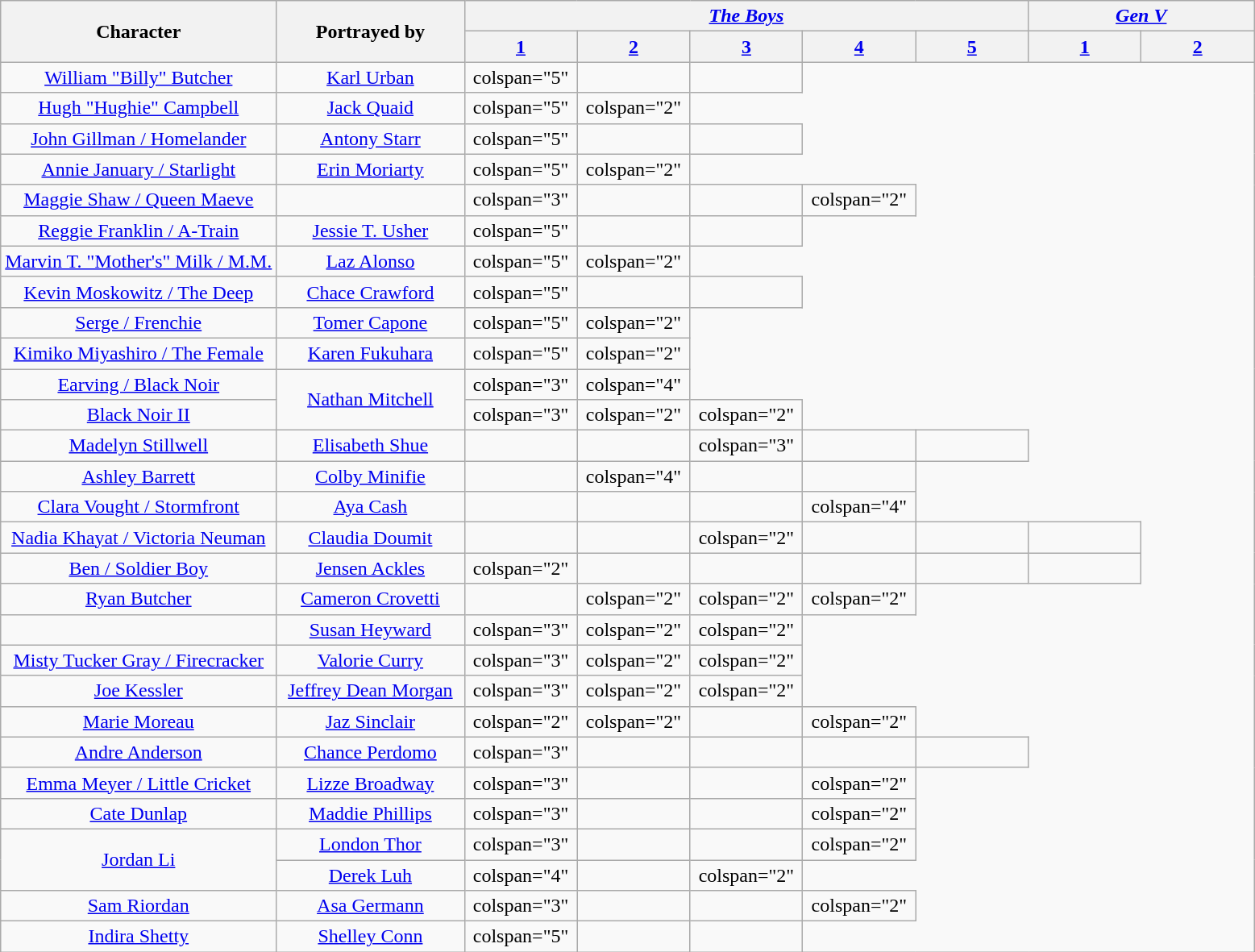<table class="wikitable plainrowheaders" style="text-align:center;">
<tr>
<th scope="col" rowspan="2" style="width:22%;">Character</th>
<th scope="col" rowspan="2" style="width:15%;">Portrayed by</th>
<th scope="col" colspan="5"><em><a href='#'>The Boys</a></em></th>
<th scope="col" colspan="2"><em><a href='#'>Gen V</a></em></th>
</tr>
<tr>
<th style="width:9%;"><a href='#'>1</a></th>
<th style="width:9%;"><a href='#'>2</a></th>
<th style="width:9%;"><a href='#'>3</a></th>
<th style="width:9%;"><a href='#'>4</a></th>
<th style="width:9%;"><a href='#'>5</a></th>
<th style="width:9%;"><a href='#'>1</a></th>
<th style="width:9%;"><a href='#'>2</a></th>
</tr>
<tr>
<td scope="row"><a href='#'>William "Billy" Butcher</a></td>
<td><a href='#'>Karl Urban</a></td>
<td>colspan="5" </td>
<td></td>
<td></td>
</tr>
<tr>
<td scope="row"><a href='#'>Hugh "Hughie" Campbell</a></td>
<td><a href='#'>Jack Quaid</a></td>
<td>colspan="5" </td>
<td>colspan="2" </td>
</tr>
<tr>
<td scope="row"><a href='#'>John Gillman / Homelander</a></td>
<td><a href='#'>Antony Starr</a></td>
<td>colspan="5" </td>
<td></td>
<td></td>
</tr>
<tr>
<td scope="row"><a href='#'>Annie January / Starlight</a></td>
<td><a href='#'>Erin Moriarty</a></td>
<td>colspan="5" </td>
<td>colspan="2" </td>
</tr>
<tr>
<td scope="row"><a href='#'>Maggie Shaw / Queen Maeve</a></td>
<td></td>
<td>colspan="3" </td>
<td></td>
<td></td>
<td>colspan="2" </td>
</tr>
<tr>
<td scope="row"><a href='#'>Reggie Franklin / A-Train</a></td>
<td><a href='#'>Jessie T. Usher</a></td>
<td>colspan="5" </td>
<td></td>
<td></td>
</tr>
<tr>
<td scope="row"><a href='#'>Marvin T. "Mother's" Milk / M.M.</a></td>
<td><a href='#'>Laz Alonso</a></td>
<td>colspan="5" </td>
<td>colspan="2" </td>
</tr>
<tr>
<td scope="row"><a href='#'>Kevin Moskowitz / The Deep</a></td>
<td><a href='#'>Chace Crawford</a></td>
<td>colspan="5" </td>
<td></td>
<td></td>
</tr>
<tr>
<td scope="row"><a href='#'>Serge / Frenchie</a></td>
<td><a href='#'>Tomer Capone</a></td>
<td>colspan="5" </td>
<td>colspan="2" </td>
</tr>
<tr>
<td scope="row"><a href='#'>Kimiko Miyashiro / The Female</a></td>
<td><a href='#'>Karen Fukuhara</a></td>
<td>colspan="5" </td>
<td>colspan="2" </td>
</tr>
<tr>
<td scope="row"><a href='#'>Earving / Black Noir</a></td>
<td rowspan="2"><a href='#'>Nathan Mitchell</a></td>
<td>colspan="3" </td>
<td>colspan="4" </td>
</tr>
<tr>
<td scope="row"><a href='#'>Black Noir II</a></td>
<td>colspan="3" </td>
<td>colspan="2" </td>
<td>colspan="2" </td>
</tr>
<tr>
<td scope="row"><a href='#'>Madelyn Stillwell</a></td>
<td><a href='#'>Elisabeth Shue</a></td>
<td></td>
<td></td>
<td>colspan="3" </td>
<td></td>
<td></td>
</tr>
<tr>
<td scope="row"><a href='#'>Ashley Barrett</a></td>
<td><a href='#'>Colby Minifie</a></td>
<td></td>
<td>colspan="4" </td>
<td></td>
<td></td>
</tr>
<tr>
<td scope="row"><a href='#'>Clara Vought / Stormfront</a></td>
<td><a href='#'>Aya Cash</a></td>
<td></td>
<td></td>
<td></td>
<td>colspan="4" </td>
</tr>
<tr>
<td scope="row"><a href='#'>Nadia Khayat / Victoria Neuman</a></td>
<td><a href='#'>Claudia Doumit</a></td>
<td></td>
<td></td>
<td>colspan="2" </td>
<td></td>
<td></td>
<td></td>
</tr>
<tr>
<td scope="row"><a href='#'>Ben / Soldier Boy</a></td>
<td><a href='#'>Jensen Ackles</a></td>
<td>colspan="2" </td>
<td></td>
<td></td>
<td></td>
<td></td>
<td></td>
</tr>
<tr>
<td scope="row"><a href='#'>Ryan Butcher</a></td>
<td><a href='#'>Cameron Crovetti</a></td>
<td></td>
<td>colspan="2" </td>
<td>colspan="2" </td>
<td>colspan="2" </td>
</tr>
<tr>
<td scope="row"><a href='#'></a></td>
<td><a href='#'>Susan Heyward</a></td>
<td>colspan="3" </td>
<td>colspan="2" </td>
<td>colspan="2" </td>
</tr>
<tr>
<td scope="row"><a href='#'>Misty Tucker Gray / Firecracker</a></td>
<td><a href='#'>Valorie Curry</a></td>
<td>colspan="3" </td>
<td>colspan="2" </td>
<td>colspan="2" </td>
</tr>
<tr>
<td scope="row"><a href='#'>Joe Kessler</a></td>
<td><a href='#'>Jeffrey Dean Morgan</a></td>
<td>colspan="3" </td>
<td>colspan="2" </td>
<td>colspan="2" </td>
</tr>
<tr>
<td scope="row"><a href='#'>Marie Moreau</a></td>
<td><a href='#'>Jaz Sinclair</a></td>
<td>colspan="2" </td>
<td>colspan="2" </td>
<td></td>
<td>colspan="2" </td>
</tr>
<tr>
<td><a href='#'>Andre Anderson</a></td>
<td><a href='#'>Chance Perdomo</a></td>
<td>colspan="3" </td>
<td></td>
<td></td>
<td></td>
<td></td>
</tr>
<tr>
<td scope="row"><a href='#'>Emma Meyer / Little Cricket</a></td>
<td><a href='#'>Lizze Broadway</a></td>
<td>colspan="3" </td>
<td></td>
<td></td>
<td>colspan="2" </td>
</tr>
<tr>
<td scope="row"><a href='#'>Cate Dunlap</a></td>
<td><a href='#'>Maddie Phillips</a></td>
<td>colspan="3" </td>
<td></td>
<td></td>
<td>colspan="2" </td>
</tr>
<tr>
<td rowspan="2" scope="row"><a href='#'>Jordan Li</a></td>
<td><a href='#'>London Thor</a></td>
<td>colspan="3" </td>
<td></td>
<td></td>
<td>colspan="2" </td>
</tr>
<tr>
<td><a href='#'>Derek Luh</a></td>
<td>colspan="4" </td>
<td></td>
<td>colspan="2" </td>
</tr>
<tr>
<td scope="row"><a href='#'>Sam Riordan</a></td>
<td><a href='#'>Asa Germann</a></td>
<td>colspan="3" </td>
<td></td>
<td></td>
<td>colspan="2" </td>
</tr>
<tr>
<td scope="row"><a href='#'>Indira Shetty</a></td>
<td><a href='#'>Shelley Conn</a></td>
<td>colspan="5" </td>
<td></td>
<td></td>
</tr>
</table>
